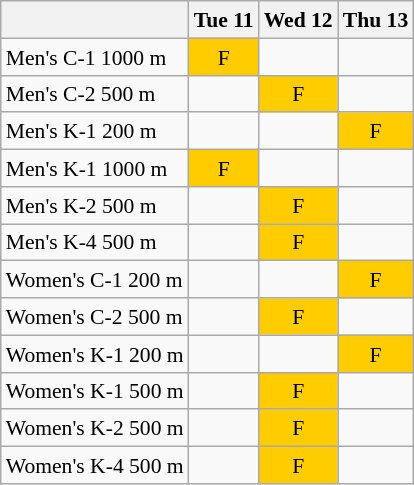<table class="wikitable" style="margin:0.5em auto; font-size:90%; line-height:1.25em; text-align:center;">
<tr>
<th></th>
<th>Tue 11</th>
<th>Wed 12</th>
<th>Thu 13</th>
</tr>
<tr>
<td align=left>Men's C-1 1000 m</td>
<td style="background-color:#FFCC00;">F</td>
<td></td>
<td></td>
</tr>
<tr>
<td align=left>Men's C-2 500 m</td>
<td></td>
<td style="background-color:#FFCC00;">F</td>
<td></td>
</tr>
<tr>
<td align=left>Men's K-1 200 m</td>
<td></td>
<td></td>
<td style="background-color:#FFCC00;">F</td>
</tr>
<tr>
<td align=left>Men's K-1 1000 m</td>
<td style="background-color:#FFCC00;">F</td>
<td></td>
<td></td>
</tr>
<tr>
<td align=left>Men's K-2 500 m</td>
<td></td>
<td style="background-color:#FFCC00;">F</td>
<td></td>
</tr>
<tr>
<td align=left>Men's K-4 500 m</td>
<td></td>
<td style="background-color:#FFCC00;">F</td>
<td></td>
</tr>
<tr>
<td align=left>Women's C-1 200 m</td>
<td></td>
<td></td>
<td style="background-color:#FFCC00;">F</td>
</tr>
<tr>
<td align=left>Women's C-2 500 m</td>
<td></td>
<td style="background-color:#FFCC00;">F</td>
<td></td>
</tr>
<tr>
<td align=left>Women's K-1 200 m</td>
<td></td>
<td></td>
<td style="background-color:#FFCC00;">F</td>
</tr>
<tr>
<td align=left>Women's K-1 500 m</td>
<td></td>
<td style="background-color:#FFCC00;">F</td>
<td></td>
</tr>
<tr>
<td align=left>Women's K-2 500 m</td>
<td></td>
<td style="background-color:#FFCC00;">F</td>
<td></td>
</tr>
<tr>
<td align=left>Women's K-4 500 m</td>
<td></td>
<td style="background-color:#FFCC00;">F</td>
<td></td>
</tr>
</table>
